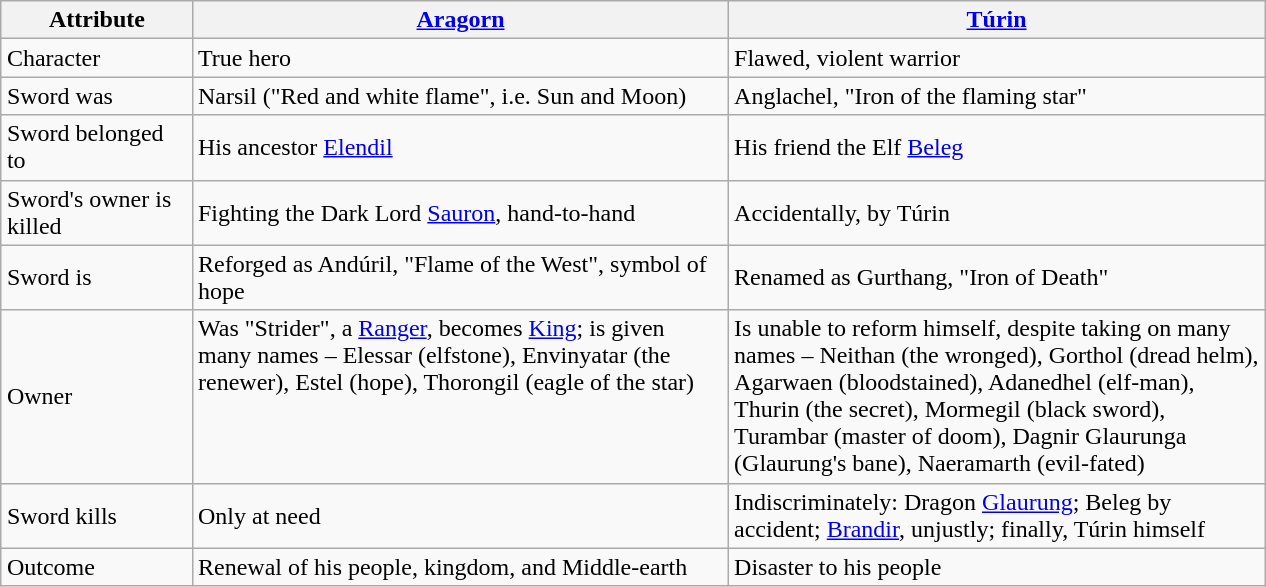<table class="wikitable" style="margin: 1em auto;">
<tr>
<th scope=col style="width: 120px;">Attribute</th>
<th scope=col style="width: 350px;"><a href='#'>Aragorn</a></th>
<th scope=col style="width: 350px;"><a href='#'>Túrin</a></th>
</tr>
<tr>
<td>Character</td>
<td>True hero</td>
<td>Flawed, violent warrior</td>
</tr>
<tr>
<td>Sword was</td>
<td>Narsil ("Red and white flame", i.e. Sun and Moon)</td>
<td>Anglachel, "Iron of the flaming star"</td>
</tr>
<tr>
<td>Sword belonged to</td>
<td>His ancestor <a href='#'>Elendil</a></td>
<td>His friend the Elf <a href='#'>Beleg</a></td>
</tr>
<tr>
<td>Sword's owner is killed</td>
<td>Fighting the Dark Lord <a href='#'>Sauron</a>, hand-to-hand</td>
<td>Accidentally, by Túrin</td>
</tr>
<tr>
<td>Sword is</td>
<td>Reforged as Andúril, "Flame of the West", symbol of hope</td>
<td>Renamed as Gurthang, "Iron of Death"</td>
</tr>
<tr>
<td>Owner</td>
<td style=vertical-align:top>Was "Strider", a <a href='#'>Ranger</a>, becomes <a href='#'>King</a>; is given many names – Elessar (elfstone), Envinyatar (the renewer), Estel (hope), Thorongil (eagle of the star)</td>
<td>Is unable to reform himself, despite taking on many names – Neithan (the wronged), Gorthol (dread helm), Agarwaen (bloodstained), Adanedhel (elf-man), Thurin (the secret), Mormegil (black sword), Turambar (master of doom), Dagnir Glaurunga (Glaurung's bane), Naeramarth (evil-fated)</td>
</tr>
<tr>
<td>Sword kills</td>
<td>Only at need</td>
<td>Indiscriminately: Dragon <a href='#'>Glaurung</a>; Beleg by accident; <a href='#'>Brandir</a>, unjustly; finally, Túrin himself</td>
</tr>
<tr>
<td>Outcome</td>
<td>Renewal of his people, kingdom, and Middle-earth</td>
<td>Disaster to his people</td>
</tr>
</table>
